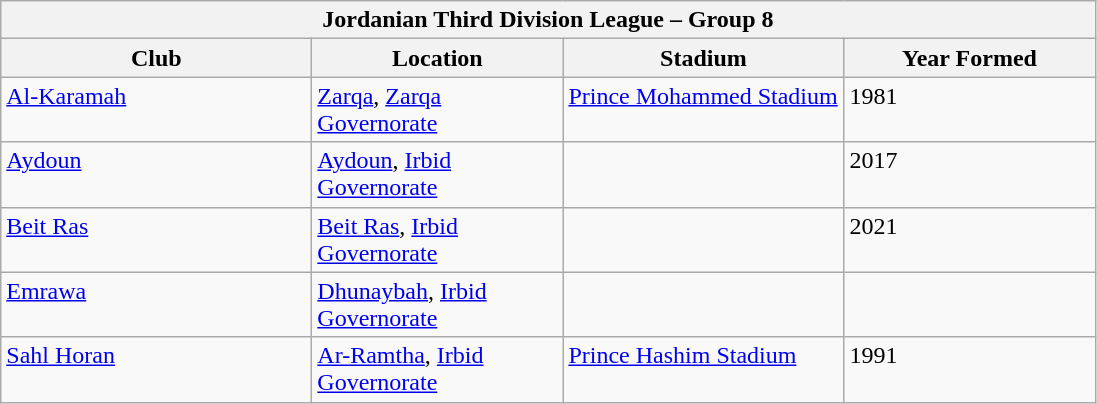<table class="wikitable">
<tr>
<th colspan="4">Jordanian Third Division League – Group 8</th>
</tr>
<tr>
<th style="width:200px;">Club</th>
<th style="width:160px;">Location</th>
<th style="width:180px;">Stadium</th>
<th style="width:160px;">Year Formed</th>
</tr>
<tr style="vertical-align:top;">
<td><a href='#'>Al-Karamah</a></td>
<td><a href='#'>Zarqa</a>, <a href='#'>Zarqa Governorate</a></td>
<td><a href='#'>Prince Mohammed Stadium</a></td>
<td>1981</td>
</tr>
<tr style="vertical-align:top;">
<td><a href='#'>Aydoun</a></td>
<td><a href='#'>Aydoun</a>, <a href='#'>Irbid Governorate</a></td>
<td></td>
<td>2017</td>
</tr>
<tr style="vertical-align:top;">
<td><a href='#'>Beit Ras</a></td>
<td><a href='#'>Beit Ras</a>, <a href='#'>Irbid Governorate</a></td>
<td></td>
<td>2021</td>
</tr>
<tr style="vertical-align:top;">
<td><a href='#'>Emrawa</a></td>
<td><a href='#'>Dhunaybah</a>, <a href='#'>Irbid Governorate</a></td>
<td></td>
<td></td>
</tr>
<tr style="vertical-align:top;">
<td><a href='#'>Sahl Horan</a></td>
<td><a href='#'>Ar-Ramtha</a>, <a href='#'>Irbid Governorate</a></td>
<td><a href='#'>Prince Hashim Stadium</a></td>
<td>1991</td>
</tr>
</table>
